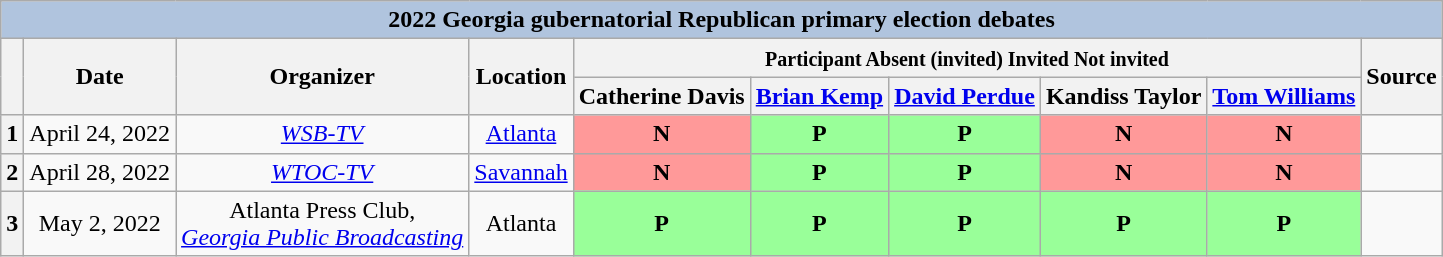<table class="wikitable" style="text-align:center;">
<tr>
<th colspan="12" style="background-color:#B0C4DE;">2022 Georgia gubernatorial Republican primary election debates</th>
</tr>
<tr>
<th rowspan="2"></th>
<th rowspan="2">Date</th>
<th rowspan="2">Organizer</th>
<th rowspan="2">Location</th>
<th colspan="5"><small> Participant  Absent (invited)  Invited  Not invited</small></th>
<th rowspan="2">Source</th>
</tr>
<tr>
<th>Catherine Davis</th>
<th><a href='#'>Brian Kemp</a></th>
<th><a href='#'>David Perdue</a></th>
<th>Kandiss Taylor</th>
<th><a href='#'>Tom Williams</a></th>
</tr>
<tr>
<th>1</th>
<td>April 24, 2022</td>
<td><em><a href='#'>WSB-TV</a></em></td>
<td><a href='#'>Atlanta</a></td>
<td style="background-color:#FF9999;"><strong>N</strong></td>
<td style="background-color:#99FF99;"><strong>P</strong></td>
<td style="background-color:#99FF99;"><strong>P</strong></td>
<td style="background-color:#FF9999;"><strong>N</strong></td>
<td style="background-color:#FF9999;"><strong>N</strong></td>
<td></td>
</tr>
<tr>
<th>2</th>
<td>April 28, 2022</td>
<td><em><a href='#'>WTOC-TV</a></em></td>
<td><a href='#'>Savannah</a></td>
<td style="background-color:#FF9999;"><strong>N</strong></td>
<td style="background-color:#99FF99;"><strong>P</strong></td>
<td style="background-color:#99FF99;"><strong>P</strong></td>
<td style="background-color:#FF9999;"><strong>N</strong></td>
<td style="background-color:#FF9999;"><strong>N</strong></td>
<td></td>
</tr>
<tr>
<th>3</th>
<td>May 2, 2022</td>
<td>Atlanta Press Club,<br><em><a href='#'>Georgia Public Broadcasting</a></em></td>
<td>Atlanta</td>
<td style="background-color:#99FF99;"><strong>P</strong></td>
<td style="background-color:#99FF99;"><strong>P</strong></td>
<td style="background-color:#99FF99;"><strong>P</strong></td>
<td style="background-color:#99FF99;"><strong>P</strong></td>
<td style="background-color:#99FF99;"><strong>P</strong></td>
<td></td>
</tr>
</table>
